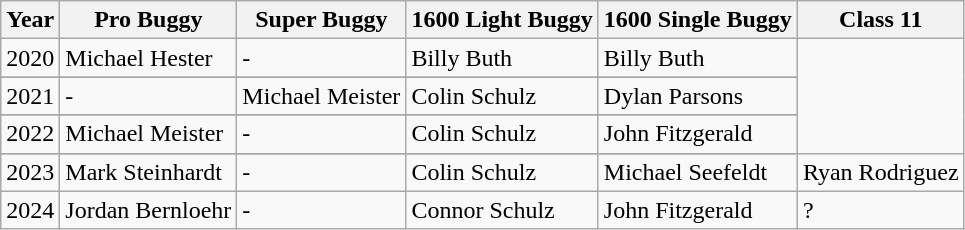<table class="wikitable">
<tr>
<th>Year</th>
<th>Pro Buggy</th>
<th>Super Buggy</th>
<th>1600 Light Buggy</th>
<th>1600 Single Buggy</th>
<th>Class 11</th>
</tr>
<tr>
<td>2020</td>
<td>Michael Hester</td>
<td>-</td>
<td>Billy Buth</td>
<td>Billy Buth</td>
</tr>
<tr>
</tr>
<tr>
<td>2021</td>
<td>-</td>
<td>Michael Meister</td>
<td>Colin Schulz</td>
<td>Dylan Parsons</td>
</tr>
<tr>
</tr>
<tr>
<td>2022</td>
<td>Michael Meister</td>
<td>-</td>
<td>Colin Schulz</td>
<td>John Fitzgerald</td>
</tr>
<tr>
</tr>
<tr>
<td>2023</td>
<td>Mark Steinhardt</td>
<td>-</td>
<td>Colin Schulz</td>
<td>Michael Seefeldt</td>
<td>Ryan Rodriguez</td>
</tr>
<tr>
<td>2024</td>
<td>Jordan Bernloehr</td>
<td>-</td>
<td>Connor Schulz</td>
<td>John Fitzgerald</td>
<td>?</td>
</tr>
</table>
